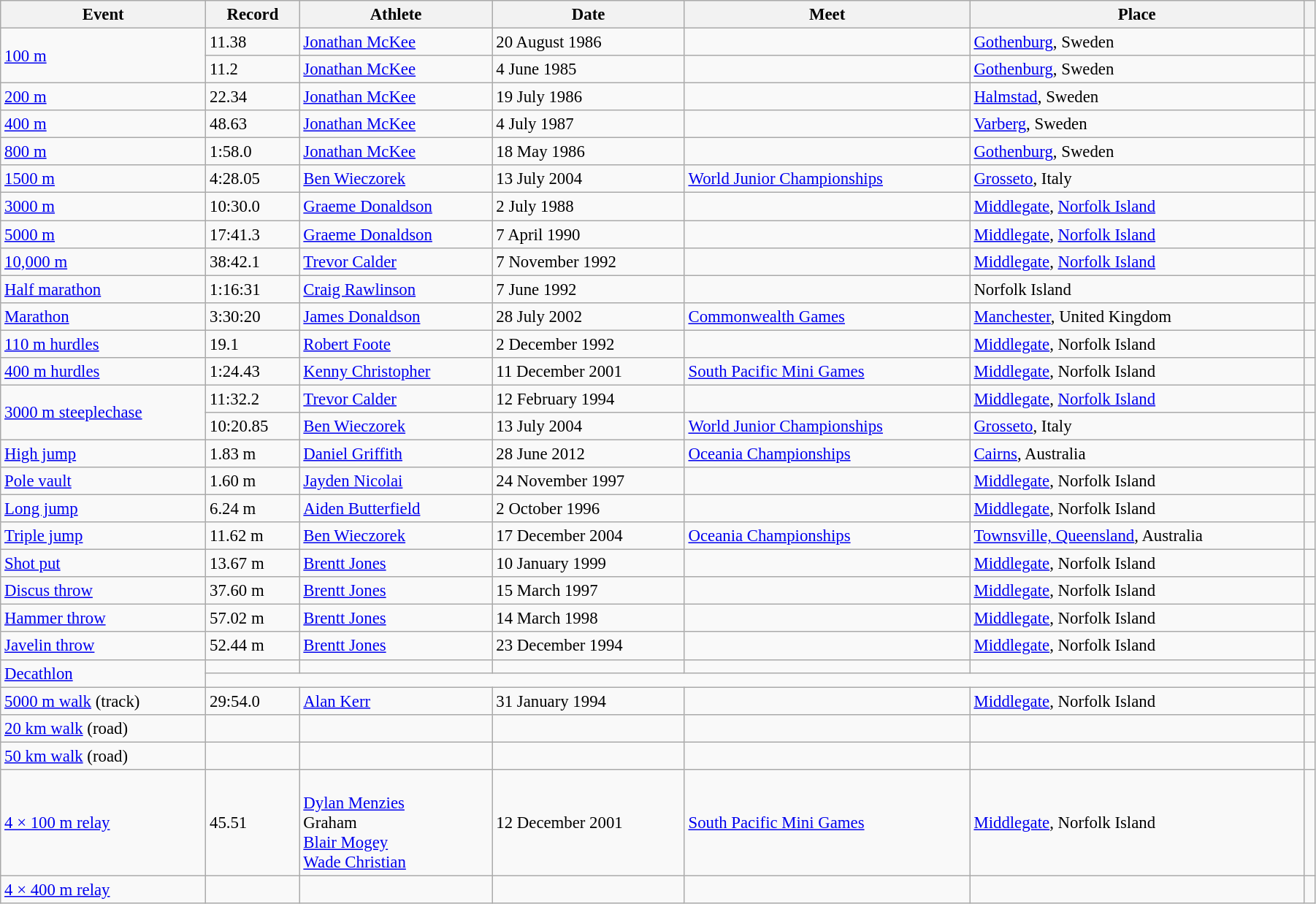<table class="wikitable" style="font-size:95%; width: 95%;">
<tr>
<th>Event</th>
<th>Record</th>
<th>Athlete</th>
<th>Date</th>
<th>Meet</th>
<th>Place</th>
<th></th>
</tr>
<tr>
<td rowspan=2><a href='#'>100 m</a></td>
<td>11.38</td>
<td><a href='#'>Jonathan McKee</a></td>
<td>20 August 1986</td>
<td></td>
<td><a href='#'>Gothenburg</a>, Sweden</td>
<td></td>
</tr>
<tr>
<td>11.2 </td>
<td><a href='#'>Jonathan McKee</a></td>
<td>4 June 1985</td>
<td></td>
<td><a href='#'>Gothenburg</a>, Sweden</td>
<td></td>
</tr>
<tr>
<td><a href='#'>200 m</a></td>
<td>22.34</td>
<td><a href='#'>Jonathan McKee</a></td>
<td>19 July 1986</td>
<td></td>
<td><a href='#'>Halmstad</a>, Sweden</td>
<td></td>
</tr>
<tr>
<td><a href='#'>400 m</a></td>
<td>48.63</td>
<td><a href='#'>Jonathan McKee</a></td>
<td>4 July 1987</td>
<td></td>
<td><a href='#'>Varberg</a>, Sweden</td>
<td></td>
</tr>
<tr>
<td><a href='#'>800 m</a></td>
<td>1:58.0</td>
<td><a href='#'>Jonathan McKee</a></td>
<td>18 May 1986</td>
<td></td>
<td><a href='#'>Gothenburg</a>, Sweden</td>
<td></td>
</tr>
<tr>
<td><a href='#'>1500 m</a></td>
<td>4:28.05</td>
<td><a href='#'>Ben Wieczorek</a></td>
<td>13 July 2004</td>
<td><a href='#'>World Junior Championships</a></td>
<td><a href='#'>Grosseto</a>, Italy</td>
<td></td>
</tr>
<tr>
<td><a href='#'>3000 m</a></td>
<td>10:30.0</td>
<td><a href='#'>Graeme Donaldson</a></td>
<td>2 July 1988</td>
<td></td>
<td><a href='#'>Middlegate</a>, <a href='#'>Norfolk Island</a></td>
<td></td>
</tr>
<tr>
<td><a href='#'>5000 m</a></td>
<td>17:41.3</td>
<td><a href='#'>Graeme Donaldson</a></td>
<td>7 April 1990</td>
<td></td>
<td><a href='#'>Middlegate</a>, <a href='#'>Norfolk Island</a></td>
<td></td>
</tr>
<tr>
<td><a href='#'>10,000 m</a></td>
<td>38:42.1</td>
<td><a href='#'>Trevor Calder</a></td>
<td>7 November 1992</td>
<td></td>
<td><a href='#'>Middlegate</a>, <a href='#'>Norfolk Island</a></td>
<td></td>
</tr>
<tr>
<td><a href='#'>Half marathon</a></td>
<td>1:16:31</td>
<td><a href='#'>Craig Rawlinson</a></td>
<td>7 June 1992</td>
<td></td>
<td>Norfolk Island</td>
<td></td>
</tr>
<tr>
<td><a href='#'>Marathon</a></td>
<td>3:30:20</td>
<td><a href='#'>James Donaldson</a></td>
<td>28 July 2002</td>
<td><a href='#'>Commonwealth Games</a></td>
<td><a href='#'>Manchester</a>, United Kingdom</td>
<td></td>
</tr>
<tr>
<td><a href='#'>110 m hurdles</a></td>
<td>19.1 </td>
<td><a href='#'>Robert Foote</a></td>
<td>2 December 1992</td>
<td></td>
<td><a href='#'>Middlegate</a>, Norfolk Island</td>
<td></td>
</tr>
<tr>
<td><a href='#'>400 m hurdles</a></td>
<td>1:24.43</td>
<td><a href='#'>Kenny Christopher</a></td>
<td>11 December 2001</td>
<td><a href='#'>South Pacific Mini Games</a></td>
<td><a href='#'>Middlegate</a>, Norfolk Island</td>
<td></td>
</tr>
<tr>
<td rowspan=2><a href='#'>3000 m steeplechase</a></td>
<td>11:32.2 </td>
<td><a href='#'>Trevor Calder</a></td>
<td>12 February 1994</td>
<td></td>
<td><a href='#'>Middlegate</a>, <a href='#'>Norfolk Island</a></td>
<td></td>
</tr>
<tr>
<td>10:20.85 </td>
<td><a href='#'>Ben Wieczorek</a></td>
<td>13 July 2004</td>
<td><a href='#'>World Junior Championships</a></td>
<td><a href='#'>Grosseto</a>, Italy</td>
<td></td>
</tr>
<tr>
<td><a href='#'>High jump</a></td>
<td>1.83 m</td>
<td><a href='#'>Daniel Griffith</a></td>
<td>28 June 2012</td>
<td><a href='#'>Oceania Championships</a></td>
<td><a href='#'>Cairns</a>, Australia</td>
<td></td>
</tr>
<tr>
<td><a href='#'>Pole vault</a></td>
<td>1.60 m</td>
<td><a href='#'>Jayden Nicolai</a></td>
<td>24 November 1997</td>
<td></td>
<td><a href='#'>Middlegate</a>, Norfolk Island</td>
<td></td>
</tr>
<tr>
<td><a href='#'>Long jump</a></td>
<td>6.24 m</td>
<td><a href='#'>Aiden Butterfield</a></td>
<td>2 October 1996</td>
<td></td>
<td><a href='#'>Middlegate</a>, Norfolk Island</td>
<td></td>
</tr>
<tr>
<td><a href='#'>Triple jump</a></td>
<td>11.62 m</td>
<td><a href='#'>Ben Wieczorek</a></td>
<td>17 December 2004</td>
<td><a href='#'>Oceania Championships</a></td>
<td><a href='#'>Townsville, Queensland</a>, Australia</td>
<td></td>
</tr>
<tr>
<td><a href='#'>Shot put</a></td>
<td>13.67 m</td>
<td><a href='#'>Brentt Jones</a></td>
<td>10 January 1999</td>
<td></td>
<td><a href='#'>Middlegate</a>, Norfolk Island</td>
<td></td>
</tr>
<tr>
<td><a href='#'>Discus throw</a></td>
<td>37.60 m</td>
<td><a href='#'>Brentt Jones</a></td>
<td>15 March 1997</td>
<td></td>
<td><a href='#'>Middlegate</a>, Norfolk Island</td>
<td></td>
</tr>
<tr>
<td><a href='#'>Hammer throw</a></td>
<td>57.02 m</td>
<td><a href='#'>Brentt Jones</a></td>
<td>14 March 1998</td>
<td></td>
<td><a href='#'>Middlegate</a>, Norfolk Island</td>
<td></td>
</tr>
<tr>
<td><a href='#'>Javelin throw</a></td>
<td>52.44 m</td>
<td><a href='#'>Brentt Jones</a></td>
<td>23 December 1994</td>
<td></td>
<td><a href='#'>Middlegate</a>, Norfolk Island</td>
<td></td>
</tr>
<tr>
<td rowspan=2><a href='#'>Decathlon</a></td>
<td></td>
<td></td>
<td></td>
<td></td>
<td></td>
<td></td>
</tr>
<tr>
<td colspan=5></td>
<td></td>
</tr>
<tr>
<td><a href='#'>5000 m walk</a> (track)</td>
<td>29:54.0 </td>
<td><a href='#'>Alan Kerr</a></td>
<td>31 January 1994</td>
<td></td>
<td><a href='#'>Middlegate</a>, Norfolk Island</td>
<td></td>
</tr>
<tr>
<td><a href='#'>20 km walk</a> (road)</td>
<td></td>
<td></td>
<td></td>
<td></td>
<td></td>
<td></td>
</tr>
<tr>
<td><a href='#'>50 km walk</a> (road)</td>
<td></td>
<td></td>
<td></td>
<td></td>
<td></td>
<td></td>
</tr>
<tr>
<td><a href='#'>4 × 100 m relay</a></td>
<td>45.51</td>
<td><br><a href='#'>Dylan Menzies</a><br>Graham<br><a href='#'>Blair Mogey</a><br><a href='#'>Wade Christian</a></td>
<td>12 December 2001</td>
<td><a href='#'>South Pacific Mini Games</a></td>
<td><a href='#'>Middlegate</a>, Norfolk Island</td>
<td></td>
</tr>
<tr>
<td><a href='#'>4 × 400 m relay</a></td>
<td></td>
<td></td>
<td></td>
<td></td>
<td></td>
<td></td>
</tr>
</table>
